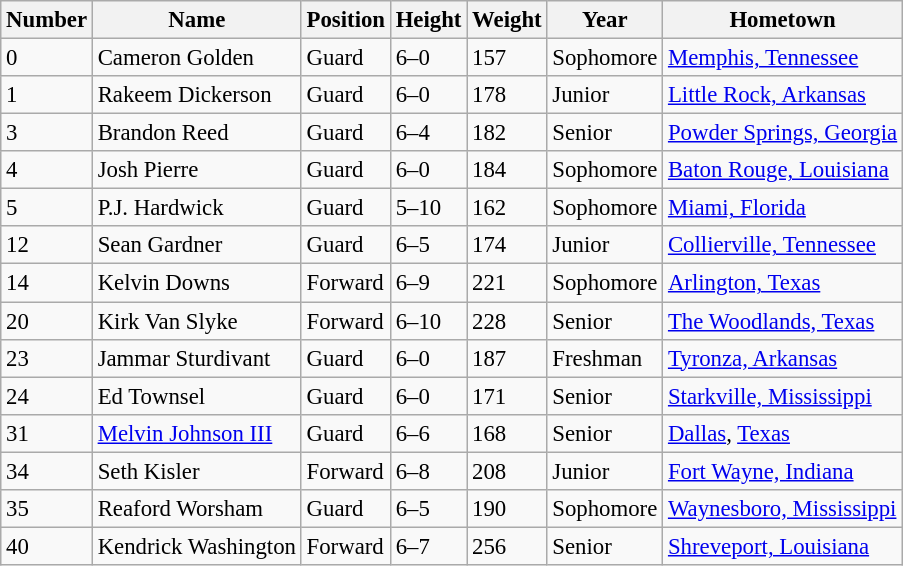<table class="wikitable sortable" style="font-size: 95%;">
<tr>
<th>Number</th>
<th>Name</th>
<th>Position</th>
<th>Height</th>
<th>Weight</th>
<th>Year</th>
<th>Hometown</th>
</tr>
<tr>
<td>0</td>
<td>Cameron Golden</td>
<td>Guard</td>
<td>6–0</td>
<td>157</td>
<td>Sophomore</td>
<td><a href='#'>Memphis, Tennessee</a></td>
</tr>
<tr>
<td>1</td>
<td>Rakeem Dickerson</td>
<td>Guard</td>
<td>6–0</td>
<td>178</td>
<td>Junior</td>
<td><a href='#'>Little Rock, Arkansas</a></td>
</tr>
<tr>
<td>3</td>
<td>Brandon Reed</td>
<td>Guard</td>
<td>6–4</td>
<td>182</td>
<td>Senior</td>
<td><a href='#'>Powder Springs, Georgia</a></td>
</tr>
<tr>
<td>4</td>
<td>Josh Pierre</td>
<td>Guard</td>
<td>6–0</td>
<td>184</td>
<td>Sophomore</td>
<td><a href='#'>Baton Rouge, Louisiana</a></td>
</tr>
<tr>
<td>5</td>
<td>P.J. Hardwick</td>
<td>Guard</td>
<td>5–10</td>
<td>162</td>
<td>Sophomore</td>
<td><a href='#'>Miami, Florida</a></td>
</tr>
<tr>
<td>12</td>
<td>Sean Gardner</td>
<td>Guard</td>
<td>6–5</td>
<td>174</td>
<td>Junior</td>
<td><a href='#'>Collierville, Tennessee</a></td>
</tr>
<tr>
<td>14</td>
<td>Kelvin Downs</td>
<td>Forward</td>
<td>6–9</td>
<td>221</td>
<td>Sophomore</td>
<td><a href='#'>Arlington, Texas</a></td>
</tr>
<tr>
<td>20</td>
<td>Kirk Van Slyke</td>
<td>Forward</td>
<td>6–10</td>
<td>228</td>
<td>Senior</td>
<td><a href='#'>The Woodlands, Texas</a></td>
</tr>
<tr>
<td>23</td>
<td>Jammar Sturdivant</td>
<td>Guard</td>
<td>6–0</td>
<td>187</td>
<td>Freshman</td>
<td><a href='#'>Tyronza, Arkansas</a></td>
</tr>
<tr>
<td>24</td>
<td>Ed Townsel</td>
<td>Guard</td>
<td>6–0</td>
<td>171</td>
<td>Senior</td>
<td><a href='#'>Starkville, Mississippi</a></td>
</tr>
<tr>
<td>31</td>
<td><a href='#'>Melvin Johnson III</a></td>
<td>Guard</td>
<td>6–6</td>
<td>168</td>
<td>Senior</td>
<td><a href='#'>Dallas</a>, <a href='#'>Texas</a></td>
</tr>
<tr>
<td>34</td>
<td>Seth Kisler</td>
<td>Forward</td>
<td>6–8</td>
<td>208</td>
<td>Junior</td>
<td><a href='#'>Fort Wayne, Indiana</a></td>
</tr>
<tr>
<td>35</td>
<td>Reaford Worsham</td>
<td>Guard</td>
<td>6–5</td>
<td>190</td>
<td>Sophomore</td>
<td><a href='#'>Waynesboro, Mississippi</a></td>
</tr>
<tr>
<td>40</td>
<td>Kendrick Washington</td>
<td>Forward</td>
<td>6–7</td>
<td>256</td>
<td>Senior</td>
<td><a href='#'>Shreveport, Louisiana</a></td>
</tr>
</table>
